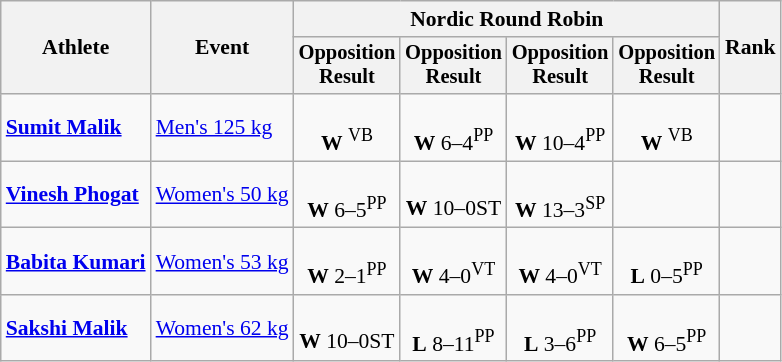<table class=wikitable style=font-size:90%;text-align:center;>
<tr>
<th rowspan=2>Athlete</th>
<th rowspan=2>Event</th>
<th colspan=4>Nordic Round Robin</th>
<th rowspan=2>Rank</th>
</tr>
<tr style="font-size: 95%">
<th>Opposition<br>Result</th>
<th>Opposition<br>Result</th>
<th>Opposition<br>Result</th>
<th>Opposition<br>Result</th>
</tr>
<tr>
<td align=left><strong><a href='#'>Sumit Malik</a></strong></td>
<td align=left><a href='#'>Men's 125 kg</a></td>
<td><br><strong>W</strong> <sup>VB</sup></td>
<td><br><strong>W</strong> 6–4<sup>PP</sup></td>
<td><br><strong>W</strong> 10–4<sup>PP</sup></td>
<td><br><strong>W</strong> <sup>VB</sup></td>
<td></td>
</tr>
<tr>
<td align=left><strong><a href='#'>Vinesh Phogat</a></strong></td>
<td align=left><a href='#'>Women's 50 kg</a></td>
<td><br><strong>W</strong> 6–5<sup>PP</sup></td>
<td><br><strong>W</strong> 10–0ST</td>
<td><br><strong>W</strong> 13–3<sup>SP</sup></td>
<td></td>
<td></td>
</tr>
<tr>
<td align=left><strong><a href='#'>Babita Kumari</a></strong></td>
<td align=left><a href='#'>Women's 53 kg</a></td>
<td><br><strong>W</strong> 2–1<sup>PP</sup></td>
<td><br><strong>W</strong> 4–0<sup>VT</sup></td>
<td><br><strong>W</strong> 4–0<sup>VT</sup></td>
<td><br><strong>L</strong> 0–5<sup>PP</sup></td>
<td></td>
</tr>
<tr>
<td align=left><strong><a href='#'>Sakshi Malik</a></strong></td>
<td align=left><a href='#'>Women's 62 kg</a></td>
<td><br><strong>W</strong> 10–0ST</td>
<td><br><strong>L</strong> 8–11<sup>PP</sup></td>
<td><br><strong>L</strong> 3–6<sup>PP</sup></td>
<td><br><strong>W</strong> 6–5<sup>PP</sup></td>
<td></td>
</tr>
</table>
